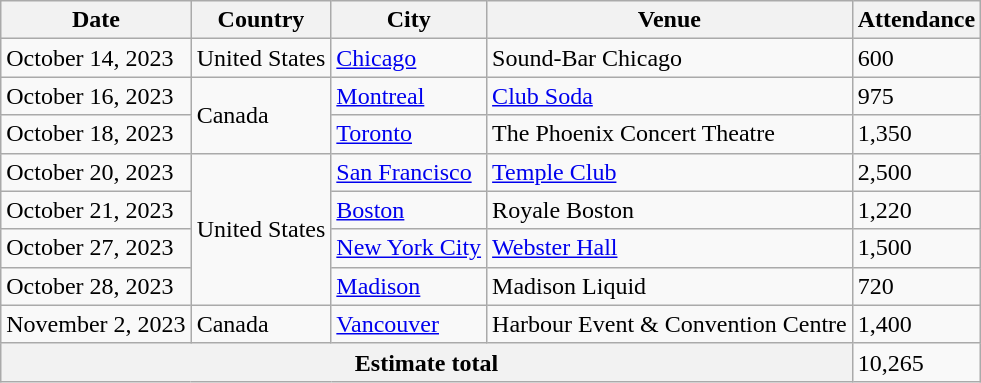<table class="wikitable">
<tr>
<th>Date</th>
<th>Country</th>
<th>City</th>
<th>Venue</th>
<th>Attendance</th>
</tr>
<tr>
<td>October 14, 2023</td>
<td>United States</td>
<td><a href='#'>Chicago</a></td>
<td>Sound-Bar Chicago</td>
<td>600</td>
</tr>
<tr>
<td>October 16, 2023</td>
<td rowspan="2">Canada</td>
<td><a href='#'>Montreal</a></td>
<td><a href='#'>Club Soda</a></td>
<td>975</td>
</tr>
<tr>
<td>October 18, 2023</td>
<td><a href='#'>Toronto</a></td>
<td>The Phoenix Concert Theatre</td>
<td>1,350</td>
</tr>
<tr>
<td>October 20, 2023</td>
<td rowspan="4">United States</td>
<td><a href='#'>San Francisco</a></td>
<td><a href='#'>Temple Club</a></td>
<td>2,500</td>
</tr>
<tr>
<td>October 21, 2023</td>
<td><a href='#'>Boston</a></td>
<td>Royale Boston</td>
<td>1,220</td>
</tr>
<tr>
<td>October 27, 2023</td>
<td><a href='#'>New York City</a></td>
<td><a href='#'>Webster Hall</a></td>
<td>1,500</td>
</tr>
<tr>
<td>October 28, 2023</td>
<td><a href='#'>Madison</a></td>
<td>Madison Liquid</td>
<td>720</td>
</tr>
<tr>
<td>November 2, 2023</td>
<td>Canada</td>
<td><a href='#'>Vancouver</a></td>
<td>Harbour Event & Convention Centre</td>
<td>1,400</td>
</tr>
<tr>
<th colspan="4">Estimate total</th>
<td>10,265</td>
</tr>
</table>
